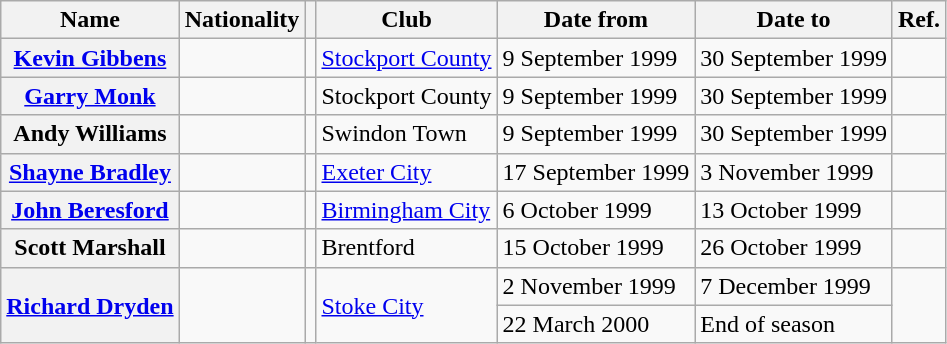<table class="wikitable plainrowheaders">
<tr>
<th scope="col">Name</th>
<th scope="col">Nationality</th>
<th scope="col"></th>
<th scope="col">Club</th>
<th scope="col">Date from</th>
<th scope="col">Date to</th>
<th scope="col">Ref.</th>
</tr>
<tr>
<th scope="row"><a href='#'>Kevin Gibbens</a></th>
<td></td>
<td align="center"></td>
<td> <a href='#'>Stockport County</a></td>
<td>9 September 1999</td>
<td>30 September 1999</td>
<td align="center"></td>
</tr>
<tr>
<th scope="row"><a href='#'>Garry Monk</a></th>
<td></td>
<td align="center"></td>
<td> Stockport County</td>
<td>9 September 1999</td>
<td>30 September 1999</td>
<td align="center"></td>
</tr>
<tr>
<th scope="row">Andy Williams</th>
<td></td>
<td align="center"></td>
<td> Swindon Town</td>
<td>9 September 1999</td>
<td>30 September 1999</td>
<td align="center"></td>
</tr>
<tr>
<th scope="row"><a href='#'>Shayne Bradley</a></th>
<td></td>
<td align="center"></td>
<td> <a href='#'>Exeter City</a></td>
<td>17 September 1999</td>
<td>3 November 1999</td>
<td align="center"></td>
</tr>
<tr>
<th scope="row"><a href='#'>John Beresford</a></th>
<td></td>
<td align="center"></td>
<td> <a href='#'>Birmingham City</a></td>
<td>6 October 1999</td>
<td>13 October 1999</td>
<td align="center"></td>
</tr>
<tr>
<th scope="row">Scott Marshall</th>
<td></td>
<td align="center"></td>
<td> Brentford</td>
<td>15 October 1999</td>
<td>26 October 1999</td>
<td align="center"></td>
</tr>
<tr>
<th scope="row" rowspan="2"><a href='#'>Richard Dryden</a></th>
<td rowspan="2"></td>
<td align="center" rowspan="2"></td>
<td rowspan="2"> <a href='#'>Stoke City</a></td>
<td>2 November 1999</td>
<td>7 December 1999</td>
<td align="center" rowspan="2"></td>
</tr>
<tr>
<td>22 March 2000</td>
<td>End of season</td>
</tr>
</table>
